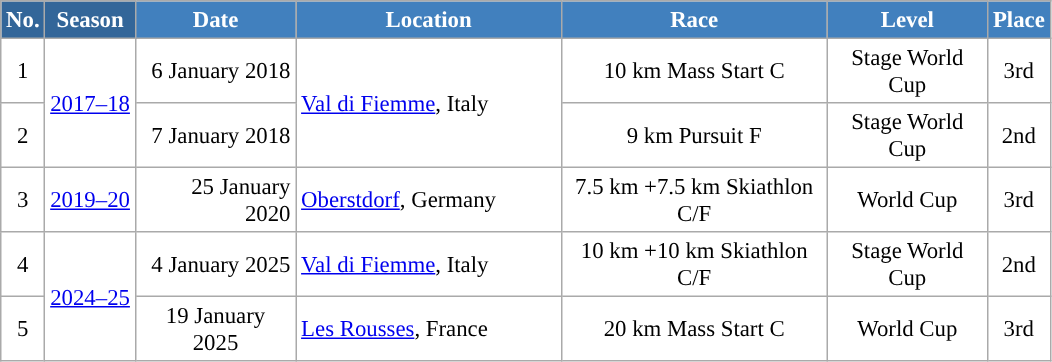<table class="wikitable sortable" style="font-size:95%; text-align:center; border:grey solid 1px; border-collapse:collapse; background:#ffffff;">
<tr style="background:#efefef;">
<th style="background-color:#369; color:white;">No.</th>
<th style="background-color:#369; color:white;">Season</th>
<th style="background-color:#4180be; color:white; width:100px;">Date</th>
<th style="background-color:#4180be; color:white; width:170px;">Location</th>
<th style="background-color:#4180be; color:white; width:170px;">Race</th>
<th style="background-color:#4180be; color:white; width:100px;">Level</th>
<th style="background-color:#4180be; color:white;">Place</th>
</tr>
<tr>
<td align=center>1</td>
<td rowspan=2 align=center><a href='#'>2017–18</a></td>
<td align=right>6 January 2018</td>
<td rowspan=2 align=left> <a href='#'>Val di Fiemme</a>, Italy</td>
<td>10 km Mass Start C</td>
<td>Stage World Cup</td>
<td>3rd</td>
</tr>
<tr>
<td align=center>2</td>
<td align=right>7 January 2018</td>
<td>9 km Pursuit F</td>
<td>Stage World Cup</td>
<td>2nd</td>
</tr>
<tr>
<td align=center>3</td>
<td align=center><a href='#'>2019–20</a></td>
<td align=right>25 January 2020</td>
<td align=left> <a href='#'>Oberstdorf</a>, Germany</td>
<td>7.5 km +7.5 km Skiathlon C/F</td>
<td>World Cup</td>
<td>3rd</td>
</tr>
<tr>
<td align=center>4</td>
<td rowspan=2 align=center><a href='#'>2024–25</a></td>
<td align=right>4 January 2025</td>
<td rowspan=1 align=left> <a href='#'>Val di Fiemme</a>, Italy</td>
<td>10 km +10 km Skiathlon C/F</td>
<td>Stage World Cup</td>
<td>2nd</td>
</tr>
<tr>
<td align=center>5</td>
<td>19 January 2025</td>
<td align=left> <a href='#'>Les Rousses</a>, France</td>
<td>20 km Mass Start C</td>
<td>World Cup</td>
<td>3rd</td>
</tr>
</table>
